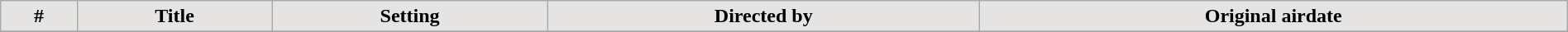<table class="wikitable plainrowheaders" width="100%">
<tr>
<th style="background-color: #E5E4E2;">#</th>
<th style="background-color: #E5E4E2;">Title</th>
<th style="background-color: #E5E4E2;">Setting</th>
<th style="background-color: #E5E4E2;">Directed by</th>
<th style="background-color: #E5E4E2;">Original airdate</th>
</tr>
<tr>
</tr>
</table>
